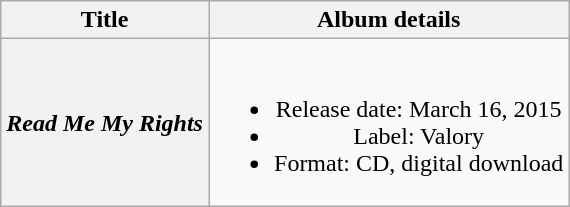<table class="wikitable plainrowheaders" style="text-align:center;">
<tr>
<th scope="col">Title</th>
<th scope="col">Album details</th>
</tr>
<tr>
<th scope="row"><em>Read Me My Rights</em></th>
<td><br><ul><li>Release date: March 16, 2015</li><li>Label: Valory</li><li>Format: CD, digital download</li></ul></td>
</tr>
</table>
